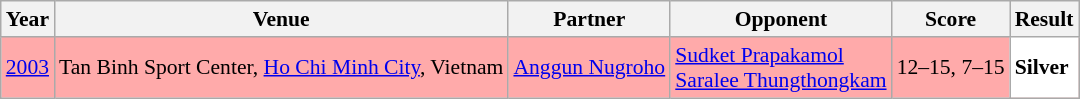<table class="sortable wikitable" style="font-size: 90%;">
<tr>
<th>Year</th>
<th>Venue</th>
<th>Partner</th>
<th>Opponent</th>
<th>Score</th>
<th>Result</th>
</tr>
<tr style="background:#FFAAAA">
<td align="center"><a href='#'>2003</a></td>
<td align="left">Tan Binh Sport Center, <a href='#'>Ho Chi Minh City</a>, Vietnam</td>
<td align="left"> <a href='#'>Anggun Nugroho</a></td>
<td align="left"> <a href='#'>Sudket Prapakamol</a><br> <a href='#'>Saralee Thungthongkam</a></td>
<td align="left">12–15, 7–15</td>
<td style="text-align:left; background:white"> <strong>Silver</strong></td>
</tr>
</table>
